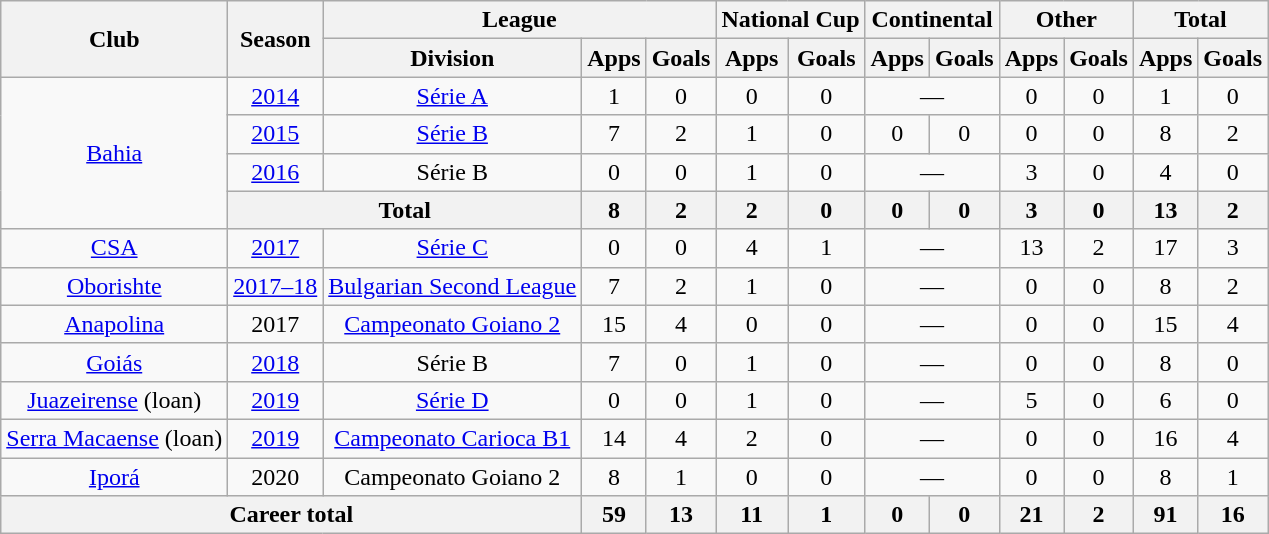<table class="wikitable" style="text-align:center">
<tr>
<th rowspan="2">Club</th>
<th rowspan="2">Season</th>
<th colspan="3">League</th>
<th colspan="2">National Cup</th>
<th colspan="2">Continental</th>
<th colspan="2">Other</th>
<th colspan="2">Total</th>
</tr>
<tr>
<th>Division</th>
<th>Apps</th>
<th>Goals</th>
<th>Apps</th>
<th>Goals</th>
<th>Apps</th>
<th>Goals</th>
<th>Apps</th>
<th>Goals</th>
<th>Apps</th>
<th>Goals</th>
</tr>
<tr>
<td rowspan="4"><a href='#'>Bahia</a></td>
<td><a href='#'>2014</a></td>
<td><a href='#'>Série A</a></td>
<td>1</td>
<td>0</td>
<td>0</td>
<td>0</td>
<td colspan="2">—</td>
<td>0</td>
<td>0</td>
<td>1</td>
<td>0</td>
</tr>
<tr>
<td><a href='#'>2015</a></td>
<td><a href='#'>Série B</a></td>
<td>7</td>
<td>2</td>
<td>1</td>
<td>0</td>
<td>0</td>
<td>0</td>
<td>0</td>
<td>0</td>
<td>8</td>
<td>2</td>
</tr>
<tr>
<td><a href='#'>2016</a></td>
<td>Série B</td>
<td>0</td>
<td>0</td>
<td>1</td>
<td>0</td>
<td colspan="2">—</td>
<td>3</td>
<td>0</td>
<td>4</td>
<td>0</td>
</tr>
<tr>
<th colspan="2">Total</th>
<th>8</th>
<th>2</th>
<th>2</th>
<th>0</th>
<th>0</th>
<th>0</th>
<th>3</th>
<th>0</th>
<th>13</th>
<th>2</th>
</tr>
<tr>
<td rowspan="1"><a href='#'>CSA</a></td>
<td><a href='#'>2017</a></td>
<td><a href='#'>Série C</a></td>
<td>0</td>
<td>0</td>
<td>4</td>
<td>1</td>
<td colspan="2">—</td>
<td>13</td>
<td>2</td>
<td>17</td>
<td>3</td>
</tr>
<tr>
<td rowspan="1"><a href='#'>Oborishte</a></td>
<td><a href='#'>2017–18</a></td>
<td><a href='#'>Bulgarian Second League</a></td>
<td>7</td>
<td>2</td>
<td>1</td>
<td>0</td>
<td colspan="2">—</td>
<td>0</td>
<td>0</td>
<td>8</td>
<td>2</td>
</tr>
<tr>
<td rowspan="1"><a href='#'>Anapolina</a></td>
<td>2017</td>
<td><a href='#'>Campeonato Goiano 2</a></td>
<td>15</td>
<td>4</td>
<td>0</td>
<td>0</td>
<td colspan="2">—</td>
<td>0</td>
<td>0</td>
<td>15</td>
<td>4</td>
</tr>
<tr>
<td rowspan="1"><a href='#'>Goiás</a></td>
<td><a href='#'>2018</a></td>
<td>Série B</td>
<td>7</td>
<td>0</td>
<td>1</td>
<td>0</td>
<td colspan="2">—</td>
<td>0</td>
<td>0</td>
<td>8</td>
<td>0</td>
</tr>
<tr>
<td rowspan="1"><a href='#'>Juazeirense</a> (loan)</td>
<td><a href='#'>2019</a></td>
<td><a href='#'>Série D</a></td>
<td>0</td>
<td>0</td>
<td>1</td>
<td>0</td>
<td colspan="2">—</td>
<td>5</td>
<td>0</td>
<td>6</td>
<td>0</td>
</tr>
<tr>
<td rowspan="1"><a href='#'>Serra Macaense</a> (loan)</td>
<td><a href='#'>2019</a></td>
<td><a href='#'>Campeonato Carioca B1</a></td>
<td>14</td>
<td>4</td>
<td>2</td>
<td>0</td>
<td colspan="2">—</td>
<td>0</td>
<td>0</td>
<td>16</td>
<td>4</td>
</tr>
<tr>
<td rowspan="1"><a href='#'>Iporá</a></td>
<td>2020</td>
<td>Campeonato Goiano 2</td>
<td>8</td>
<td>1</td>
<td>0</td>
<td>0</td>
<td colspan="2">—</td>
<td>0</td>
<td>0</td>
<td>8</td>
<td>1</td>
</tr>
<tr>
<th colspan="3">Career total</th>
<th>59</th>
<th>13</th>
<th>11</th>
<th>1</th>
<th>0</th>
<th>0</th>
<th>21</th>
<th>2</th>
<th>91</th>
<th>16</th>
</tr>
</table>
